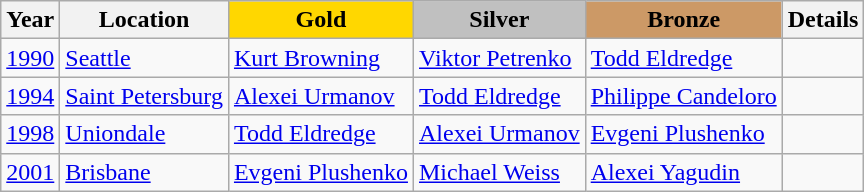<table class="wikitable">
<tr>
<th>Year</th>
<th>Location</th>
<td align=center bgcolor=gold><strong>Gold</strong></td>
<td align=center bgcolor=silver><strong>Silver</strong></td>
<td align=center bgcolor=cc9966><strong>Bronze</strong></td>
<th>Details</th>
</tr>
<tr>
<td><a href='#'>1990</a></td>
<td><a href='#'>Seattle</a></td>
<td> <a href='#'>Kurt Browning</a></td>
<td> <a href='#'>Viktor Petrenko</a></td>
<td> <a href='#'>Todd Eldredge</a></td>
<td></td>
</tr>
<tr>
<td><a href='#'>1994</a></td>
<td><a href='#'>Saint Petersburg</a></td>
<td> <a href='#'>Alexei Urmanov</a></td>
<td> <a href='#'>Todd Eldredge</a></td>
<td> <a href='#'>Philippe Candeloro</a></td>
<td></td>
</tr>
<tr>
<td><a href='#'>1998</a></td>
<td><a href='#'>Uniondale</a></td>
<td> <a href='#'>Todd Eldredge</a></td>
<td> <a href='#'>Alexei Urmanov</a></td>
<td> <a href='#'>Evgeni Plushenko</a></td>
<td></td>
</tr>
<tr>
<td><a href='#'>2001</a></td>
<td><a href='#'>Brisbane</a></td>
<td> <a href='#'>Evgeni Plushenko</a></td>
<td> <a href='#'>Michael Weiss</a></td>
<td> <a href='#'>Alexei Yagudin</a></td>
<td></td>
</tr>
</table>
